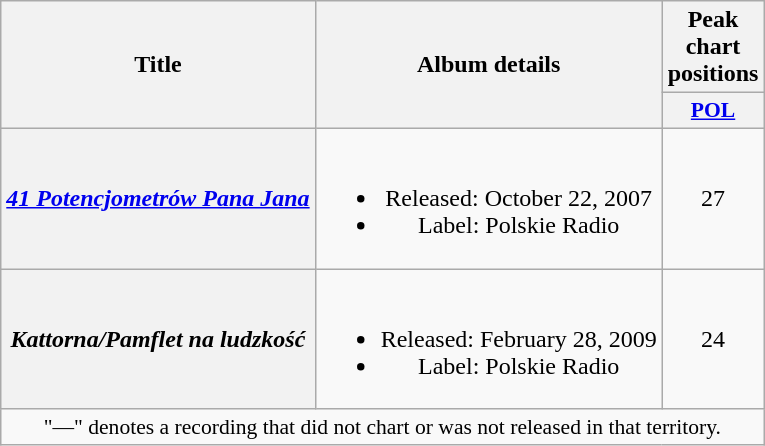<table class="wikitable plainrowheaders" style="text-align:center;">
<tr>
<th scope="col" rowspan="2">Title</th>
<th scope="col" rowspan="2">Album details</th>
<th scope="col" colspan="1">Peak chart positions</th>
</tr>
<tr>
<th scope="col" style="width:3em;font-size:90%;"><a href='#'>POL</a><br></th>
</tr>
<tr>
<th scope="row"><em><a href='#'>41 Potencjometrów Pana Jana</a></em></th>
<td><br><ul><li>Released: October 22, 2007</li><li>Label: Polskie Radio</li></ul></td>
<td>27</td>
</tr>
<tr>
<th scope="row"><em>Kattorna/Pamflet na ludzkość</em></th>
<td><br><ul><li>Released: February 28, 2009</li><li>Label: Polskie Radio</li></ul></td>
<td>24</td>
</tr>
<tr>
<td colspan="10" style="font-size:90%">"—" denotes a recording that did not chart or was not released in that territory.</td>
</tr>
</table>
